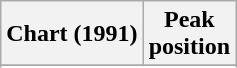<table class="wikitable sortable">
<tr>
<th align="left">Chart (1991)</th>
<th align="center">Peak<br>position</th>
</tr>
<tr>
</tr>
<tr>
</tr>
</table>
